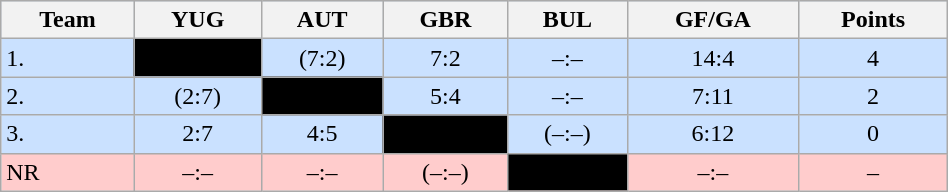<table class="wikitable" bgcolor="#EFEFFF" width="50%">
<tr bgcolor="#BCD2EE">
<th>Team</th>
<th>YUG</th>
<th>AUT</th>
<th>GBR</th>
<th>BUL</th>
<th>GF/GA</th>
<th>Points</th>
</tr>
<tr bgcolor="#CAE1FF" align="center">
<td align="left">1. </td>
<td style="background:#000000;"></td>
<td>(7:2)</td>
<td>7:2</td>
<td>–:–</td>
<td>14:4</td>
<td>4</td>
</tr>
<tr bgcolor="#CAE1FF" align="center">
<td align="left">2. </td>
<td>(2:7)</td>
<td style="background:#000000;"></td>
<td>5:4</td>
<td>–:–</td>
<td>7:11</td>
<td>2</td>
</tr>
<tr bgcolor="#CAE1FF" align="center">
<td align="left">3. </td>
<td>2:7</td>
<td>4:5</td>
<td style="background:#000000;"></td>
<td>(–:–)</td>
<td>6:12</td>
<td>0</td>
</tr>
<tr bgcolor="#ffcccc" align="center">
<td align="left">NR </td>
<td>–:–</td>
<td>–:–</td>
<td>(–:–)</td>
<td style="background:#000000;"></td>
<td>–:–</td>
<td>–</td>
</tr>
</table>
